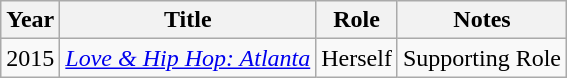<table class="wikitable sortable">
<tr>
<th>Year</th>
<th>Title</th>
<th>Role</th>
<th>Notes</th>
</tr>
<tr>
<td>2015</td>
<td><em><a href='#'>Love & Hip Hop: Atlanta</a></em></td>
<td>Herself</td>
<td>Supporting Role</td>
</tr>
</table>
